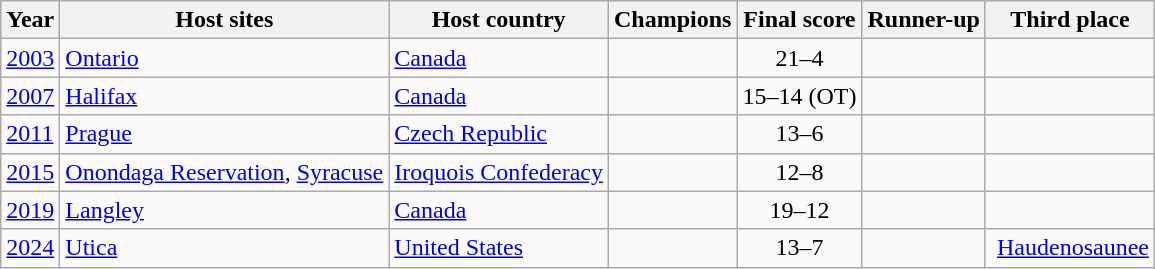<table class="wikitable sortable">
<tr bgcolor="#efefef" align=left>
<th>Year</th>
<th>Host sites</th>
<th>Host country</th>
<th>Champions</th>
<th>Final score</th>
<th>Runner-up</th>
<th>Third place</th>
</tr>
<tr>
<td><a href='#'>2003</a></td>
<td><a href='#'>Ontario</a></td>
<td><a href='#'>Canada</a></td>
<td data-sort-value="Canada 1"></td>
<td align=center>21–4</td>
<td></td>
<td></td>
</tr>
<tr>
<td><a href='#'>2007</a></td>
<td><a href='#'>Halifax</a></td>
<td><a href='#'>Canada</a></td>
<td data-sort-value="Canada 2"></td>
<td align=center>15–14 (OT)</td>
<td></td>
<td></td>
</tr>
<tr>
<td><a href='#'>2011</a></td>
<td><a href='#'>Prague</a></td>
<td><a href='#'>Czech Republic</a></td>
<td data-sort-value="Canada 3"></td>
<td align=center>13–6</td>
<td></td>
<td></td>
</tr>
<tr>
<td><a href='#'>2015</a></td>
<td><a href='#'>Onondaga Reservation</a>, <a href='#'>Syracuse</a></td>
<td><a href='#'>Iroquois Confederacy</a></td>
<td data-sort-value="Canada 4"></td>
<td align=center>12–8</td>
<td></td>
<td></td>
</tr>
<tr>
<td><a href='#'>2019</a></td>
<td><a href='#'>Langley</a></td>
<td><a href='#'>Canada</a></td>
<td></td>
<td align=center>19–12</td>
<td></td>
<td></td>
</tr>
<tr>
<td><a href='#'>2024</a></td>
<td><a href='#'>Utica</a></td>
<td><a href='#'>United States</a></td>
<td></td>
<td align=center>13–7</td>
<td></td>
<td> <a href='#'>Haudenosaunee</a></td>
</tr>
</table>
